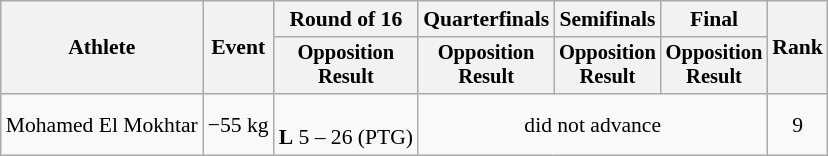<table class="wikitable" style="font-size:90%;">
<tr>
<th rowspan=2>Athlete</th>
<th rowspan=2>Event</th>
<th>Round of 16</th>
<th>Quarterfinals</th>
<th>Semifinals</th>
<th>Final</th>
<th rowspan=2>Rank</th>
</tr>
<tr style="font-size:95%">
<th>Opposition<br>Result</th>
<th>Opposition<br>Result</th>
<th>Opposition<br>Result</th>
<th>Opposition<br>Result</th>
</tr>
<tr align=center>
<td align=left>Mohamed El Mokhtar</td>
<td align=left>−55 kg</td>
<td><br><strong>L</strong> 5 – 26 (PTG)</td>
<td colspan=3>did not advance</td>
<td>9</td>
</tr>
</table>
